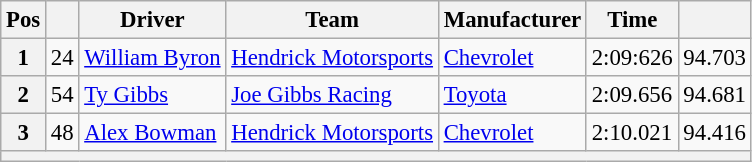<table class="wikitable" style="font-size:95%">
<tr>
<th>Pos</th>
<th></th>
<th>Driver</th>
<th>Team</th>
<th>Manufacturer</th>
<th>Time</th>
<th></th>
</tr>
<tr>
<th>1</th>
<td>24</td>
<td><a href='#'>William Byron</a></td>
<td><a href='#'>Hendrick Motorsports</a></td>
<td><a href='#'>Chevrolet</a></td>
<td>2:09:626</td>
<td>94.703</td>
</tr>
<tr>
<th>2</th>
<td>54</td>
<td><a href='#'>Ty Gibbs</a></td>
<td><a href='#'>Joe Gibbs Racing</a></td>
<td><a href='#'>Toyota</a></td>
<td>2:09.656</td>
<td>94.681</td>
</tr>
<tr>
<th>3</th>
<td>48</td>
<td><a href='#'>Alex Bowman</a></td>
<td><a href='#'>Hendrick Motorsports</a></td>
<td><a href='#'>Chevrolet</a></td>
<td>2:10.021</td>
<td>94.416</td>
</tr>
<tr>
<th colspan="7"></th>
</tr>
</table>
